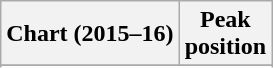<table class="wikitable sortable plainrowheaders" style="text-align:center">
<tr>
<th>Chart (2015–16)</th>
<th>Peak<br>position</th>
</tr>
<tr>
</tr>
<tr>
</tr>
</table>
